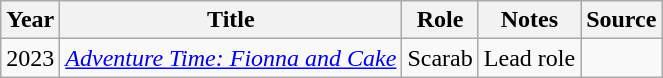<table class="wikitable sortable plainrowheaders">
<tr>
<th>Year</th>
<th>Title</th>
<th>Role</th>
<th class="unsortable">Notes</th>
<th class="unsortable">Source</th>
</tr>
<tr>
<td>2023<br></td>
<td><em><a href='#'>Adventure Time: Fionna and Cake</a></em></td>
<td>Scarab</td>
<td>Lead role</td>
<td></td>
</tr>
</table>
